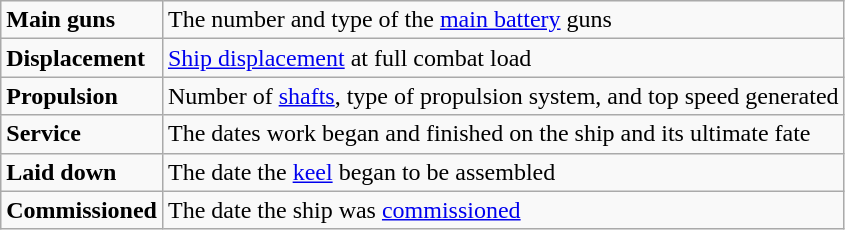<table class="wikitable">
<tr>
<td><strong>Main guns</strong></td>
<td>The number and type of the <a href='#'>main battery</a> guns</td>
</tr>
<tr>
<td><strong>Displacement</strong></td>
<td><a href='#'>Ship displacement</a> at full combat load</td>
</tr>
<tr>
<td><strong>Propulsion</strong></td>
<td>Number of <a href='#'>shafts</a>, type of propulsion system, and top speed generated</td>
</tr>
<tr>
<td><strong>Service</strong></td>
<td>The dates work began and finished on the ship and its ultimate fate</td>
</tr>
<tr>
<td><strong>Laid down</strong></td>
<td>The date the <a href='#'>keel</a> began to be assembled</td>
</tr>
<tr>
<td><strong>Commissioned</strong></td>
<td>The date the ship was <a href='#'>commissioned</a></td>
</tr>
</table>
